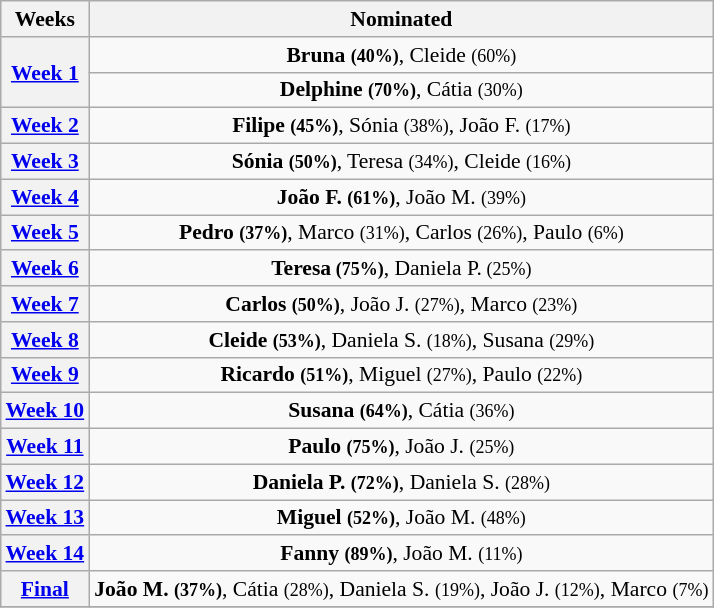<table class="wikitable" style="font-size:90%; text-align:center; margin-left: auto; margin-right: auto">
<tr>
<th>Weeks</th>
<th>Nominated</th>
</tr>
<tr>
<th rowspan="2"><a href='#'>Week 1</a></th>
<td><strong>Bruna <small>(40%)</small></strong>, Cleide <small>(60%)</small></td>
</tr>
<tr>
<td><strong>Delphine <small>(70%)</small></strong>, Cátia <small>(30%)</small></td>
</tr>
<tr>
<th><a href='#'>Week 2</a></th>
<td><strong>Filipe <small>(45%)</small></strong>, Sónia <small>(38%)</small>, João F. <small>(17%)</small></td>
</tr>
<tr>
<th><a href='#'>Week 3</a></th>
<td><strong>Sónia <small>(50%)</small></strong>, Teresa <small>(34%)</small>, Cleide <small>(16%)</small></td>
</tr>
<tr>
<th><a href='#'>Week 4</a></th>
<td><strong>João F. <small>(61%)</small></strong>, João M. <small>(39%)</small></td>
</tr>
<tr>
<th><a href='#'>Week 5</a></th>
<td><strong>Pedro <small>(37%)</small></strong>, Marco <small>(31%)</small>, Carlos <small>(26%)</small>, Paulo <small>(6%)</small></td>
</tr>
<tr>
<th><a href='#'>Week 6</a></th>
<td><strong>Teresa<small> (75%)</small></strong>,  Daniela P.<small> (25%)</small></td>
</tr>
<tr>
<th><a href='#'>Week 7</a></th>
<td><strong>Carlos <small>(50%)</small></strong>, João J. <small>(27%)</small>, Marco <small>(23%)</small></td>
</tr>
<tr>
<th><a href='#'>Week 8</a></th>
<td><strong>Cleide <small>(53%)</small></strong>, Daniela S. <small>(18%)</small>,   Susana <small>(29%)</small></td>
</tr>
<tr>
<th><a href='#'>Week 9</a></th>
<td><strong>Ricardo <small>(51%)</small></strong>, Miguel <small>(27%)</small>, Paulo <small>(22%)</small></td>
</tr>
<tr>
<th><a href='#'>Week 10</a></th>
<td><strong>Susana <small>(64%)</small></strong>, Cátia <small>(36%)</small></td>
</tr>
<tr>
<th><a href='#'>Week 11</a></th>
<td><strong>Paulo <small>(75%)</small></strong>, João J. <small>(25%)</small></td>
</tr>
<tr>
<th><a href='#'>Week 12</a></th>
<td><strong>Daniela P. <small>(72%)</small></strong>, Daniela S. <small>(28%)</small></td>
</tr>
<tr>
<th><a href='#'>Week 13</a></th>
<td><strong>Miguel <small>(52%)</small></strong>, João M. <small>(48%)</small></td>
</tr>
<tr>
<th><a href='#'>Week 14</a></th>
<td><strong>Fanny <small>(89%)</small></strong>, João M. <small>(11%)</small></td>
</tr>
<tr>
<th><a href='#'>Final</a></th>
<td><strong>João M. <small>(37%)</small></strong>, Cátia <small>(28%)</small>, Daniela S. <small>(19%)</small>, João J. <small>(12%)</small>, Marco <small>(7%)</small></td>
</tr>
<tr>
</tr>
</table>
